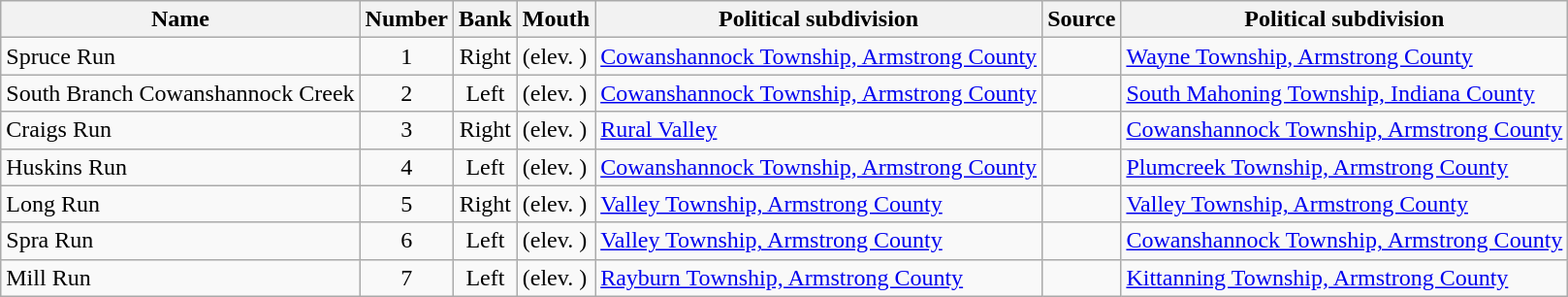<table class="wikitable sortable">
<tr>
<th>Name</th>
<th>Number</th>
<th>Bank</th>
<th>Mouth</th>
<th>Political subdivision</th>
<th>Source</th>
<th>Political subdivision</th>
</tr>
<tr>
<td>Spruce Run</td>
<td style="text-align: center;">1</td>
<td style="text-align: center;">Right</td>
<td> (elev. )</td>
<td><a href='#'>Cowanshannock Township, Armstrong County</a></td>
<td></td>
<td><a href='#'>Wayne Township, Armstrong County</a></td>
</tr>
<tr>
<td>South Branch Cowanshannock Creek</td>
<td style="text-align: center;">2</td>
<td style="text-align: center;">Left</td>
<td> (elev. )</td>
<td><a href='#'>Cowanshannock Township, Armstrong County</a></td>
<td></td>
<td><a href='#'>South Mahoning Township, Indiana County</a></td>
</tr>
<tr>
<td>Craigs Run</td>
<td style="text-align: center;">3</td>
<td style="text-align: center;">Right</td>
<td> (elev. )</td>
<td><a href='#'>Rural Valley</a></td>
<td></td>
<td><a href='#'>Cowanshannock Township, Armstrong County</a></td>
</tr>
<tr>
<td>Huskins Run</td>
<td style="text-align: center;">4</td>
<td style="text-align: center;">Left</td>
<td> (elev. )</td>
<td><a href='#'>Cowanshannock Township, Armstrong County</a></td>
<td></td>
<td><a href='#'>Plumcreek Township, Armstrong County</a></td>
</tr>
<tr>
<td>Long Run</td>
<td style="text-align: center;">5</td>
<td style="text-align: center;">Right</td>
<td> (elev. )</td>
<td><a href='#'>Valley Township, Armstrong County</a></td>
<td></td>
<td><a href='#'>Valley Township, Armstrong County</a></td>
</tr>
<tr>
<td>Spra Run</td>
<td style="text-align: center;">6</td>
<td style="text-align: center;">Left</td>
<td> (elev. )</td>
<td><a href='#'>Valley Township, Armstrong County</a></td>
<td></td>
<td><a href='#'>Cowanshannock Township, Armstrong County</a></td>
</tr>
<tr>
<td>Mill Run</td>
<td style="text-align: center;">7</td>
<td style="text-align: center;">Left</td>
<td> (elev. )</td>
<td><a href='#'>Rayburn Township, Armstrong County</a></td>
<td></td>
<td><a href='#'>Kittanning Township, Armstrong County</a></td>
</tr>
</table>
